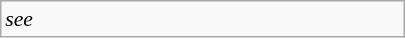<table class="wikitable" align=right style="font-size: 0.9em; width: 270px;">
<tr>
<td><em>see </em></td>
</tr>
</table>
